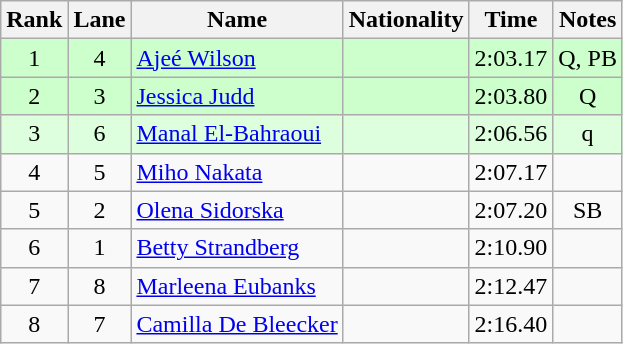<table class="wikitable sortable" style="text-align:center">
<tr>
<th>Rank</th>
<th>Lane</th>
<th>Name</th>
<th>Nationality</th>
<th>Time</th>
<th>Notes</th>
</tr>
<tr bgcolor=ccffcc>
<td>1</td>
<td>4</td>
<td align=left><a href='#'>Ajeé Wilson</a></td>
<td align=left></td>
<td>2:03.17</td>
<td>Q, PB</td>
</tr>
<tr bgcolor=ccffcc>
<td>2</td>
<td>3</td>
<td align=left><a href='#'>Jessica Judd</a></td>
<td align=left></td>
<td>2:03.80</td>
<td>Q</td>
</tr>
<tr bgcolor=ddffdd>
<td>3</td>
<td>6</td>
<td align=left><a href='#'>Manal El-Bahraoui</a></td>
<td align=left></td>
<td>2:06.56</td>
<td>q</td>
</tr>
<tr>
<td>4</td>
<td>5</td>
<td align=left><a href='#'>Miho Nakata</a></td>
<td align=left></td>
<td>2:07.17</td>
<td></td>
</tr>
<tr>
<td>5</td>
<td>2</td>
<td align=left><a href='#'>Olena Sidorska</a></td>
<td align=left></td>
<td>2:07.20</td>
<td>SB</td>
</tr>
<tr>
<td>6</td>
<td>1</td>
<td align=left><a href='#'>Betty Strandberg</a></td>
<td align=left></td>
<td>2:10.90</td>
<td></td>
</tr>
<tr>
<td>7</td>
<td>8</td>
<td align=left><a href='#'>Marleena Eubanks</a></td>
<td align=left></td>
<td>2:12.47</td>
<td></td>
</tr>
<tr>
<td>8</td>
<td>7</td>
<td align=left><a href='#'>Camilla De Bleecker</a></td>
<td align=left></td>
<td>2:16.40</td>
<td></td>
</tr>
</table>
